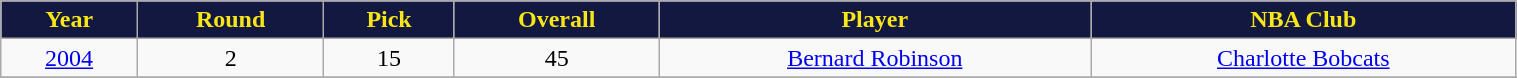<table class="wikitable" width="80%">
<tr align="center"  style="background:#121840;color:#F8E616;">
<td><strong>Year</strong></td>
<td><strong>Round</strong></td>
<td><strong>Pick</strong></td>
<td><strong>Overall</strong></td>
<td><strong>Player</strong></td>
<td><strong>NBA Club</strong></td>
</tr>
<tr align="center" bgcolor="">
<td><a href='#'>2004</a></td>
<td>2</td>
<td>15</td>
<td>45</td>
<td><a href='#'>Bernard Robinson</a></td>
<td><a href='#'>Charlotte Bobcats</a></td>
</tr>
<tr align="center" bgcolor="">
</tr>
</table>
